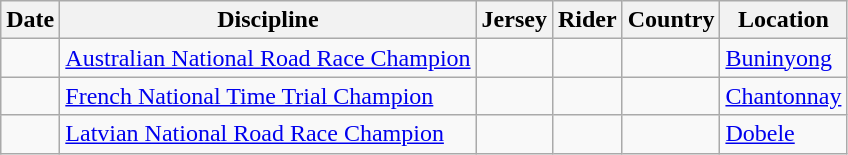<table class="wikitable">
<tr>
<th>Date</th>
<th>Discipline</th>
<th>Jersey</th>
<th>Rider</th>
<th>Country</th>
<th>Location</th>
</tr>
<tr>
<td></td>
<td><a href='#'>Australian National Road Race Champion</a></td>
<td></td>
<td></td>
<td></td>
<td><a href='#'>Buninyong</a></td>
</tr>
<tr>
<td></td>
<td><a href='#'>French National Time Trial Champion</a></td>
<td></td>
<td></td>
<td></td>
<td><a href='#'>Chantonnay</a></td>
</tr>
<tr>
<td></td>
<td><a href='#'>Latvian National Road Race Champion</a></td>
<td></td>
<td></td>
<td></td>
<td><a href='#'>Dobele</a></td>
</tr>
</table>
